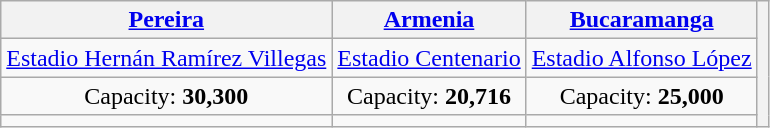<table class="wikitable" style="text-align:center">
<tr>
<th><a href='#'>Pereira</a></th>
<th><a href='#'>Armenia</a></th>
<th><a href='#'>Bucaramanga</a></th>
<th rowspan="4"></th>
</tr>
<tr>
<td><a href='#'>Estadio Hernán Ramírez Villegas</a></td>
<td><a href='#'>Estadio Centenario</a></td>
<td><a href='#'>Estadio Alfonso López</a></td>
</tr>
<tr>
<td>Capacity: <strong>30,300</strong></td>
<td>Capacity: <strong>20,716</strong></td>
<td>Capacity: <strong>25,000</strong></td>
</tr>
<tr>
<td></td>
<td></td>
<td></td>
</tr>
</table>
